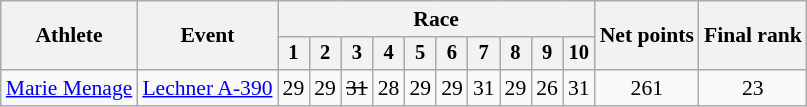<table class="wikitable" style="font-size:90%">
<tr>
<th rowspan=2>Athlete</th>
<th rowspan=2>Event</th>
<th colspan=10>Race</th>
<th rowspan=2>Net points</th>
<th rowspan=2>Final rank</th>
</tr>
<tr style="font-size:95%">
<th>1</th>
<th>2</th>
<th>3</th>
<th>4</th>
<th>5</th>
<th>6</th>
<th>7</th>
<th>8</th>
<th>9</th>
<th>10</th>
</tr>
<tr align=center>
<td align=left><a href='#'>Marie Menage</a></td>
<td align=left><a href='#'>Lechner A-390</a></td>
<td>29</td>
<td>29</td>
<td><s>31</s></td>
<td>28</td>
<td>29</td>
<td>29</td>
<td>31</td>
<td>29</td>
<td>26</td>
<td>31</td>
<td>261</td>
<td>23</td>
</tr>
</table>
